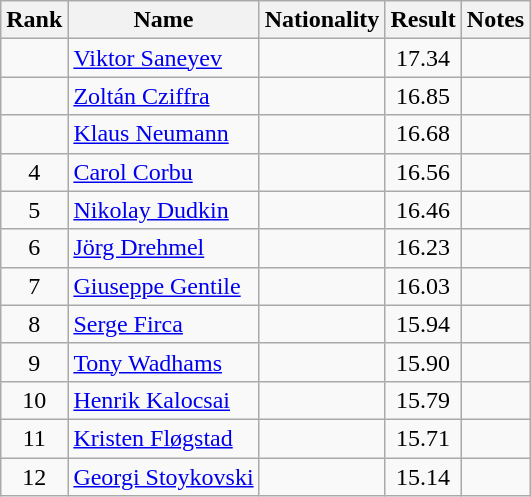<table class="wikitable sortable" style="text-align:center">
<tr>
<th>Rank</th>
<th>Name</th>
<th>Nationality</th>
<th>Result</th>
<th>Notes</th>
</tr>
<tr>
<td></td>
<td align=left><a href='#'>Viktor Saneyev</a></td>
<td align=left></td>
<td>17.34</td>
<td></td>
</tr>
<tr>
<td></td>
<td align=left><a href='#'>Zoltán Cziffra</a></td>
<td align=left></td>
<td>16.85</td>
<td></td>
</tr>
<tr>
<td></td>
<td align=left><a href='#'>Klaus Neumann</a></td>
<td align=left></td>
<td>16.68</td>
<td></td>
</tr>
<tr>
<td>4</td>
<td align=left><a href='#'>Carol Corbu</a></td>
<td align=left></td>
<td>16.56</td>
<td></td>
</tr>
<tr>
<td>5</td>
<td align=left><a href='#'>Nikolay Dudkin</a></td>
<td align=left></td>
<td>16.46</td>
<td></td>
</tr>
<tr>
<td>6</td>
<td align=left><a href='#'>Jörg Drehmel</a></td>
<td align=left></td>
<td>16.23</td>
<td></td>
</tr>
<tr>
<td>7</td>
<td align=left><a href='#'>Giuseppe Gentile</a></td>
<td align=left></td>
<td>16.03</td>
<td></td>
</tr>
<tr>
<td>8</td>
<td align=left><a href='#'>Serge Firca</a></td>
<td align=left></td>
<td>15.94</td>
<td></td>
</tr>
<tr>
<td>9</td>
<td align=left><a href='#'>Tony Wadhams</a></td>
<td align=left></td>
<td>15.90</td>
<td></td>
</tr>
<tr>
<td>10</td>
<td align=left><a href='#'>Henrik Kalocsai</a></td>
<td align=left></td>
<td>15.79</td>
<td></td>
</tr>
<tr>
<td>11</td>
<td align=left><a href='#'>Kristen Fløgstad</a></td>
<td align=left></td>
<td>15.71</td>
<td></td>
</tr>
<tr>
<td>12</td>
<td align=left><a href='#'>Georgi Stoykovski</a></td>
<td align=left></td>
<td>15.14</td>
<td></td>
</tr>
</table>
